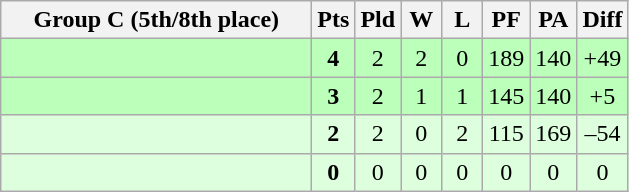<table class=wikitable style="text-align:center">
<tr>
<th width=200>Group C (5th/8th place)</th>
<th width=20>Pts</th>
<th width=20>Pld</th>
<th width=20>W</th>
<th width=20>L</th>
<th width=20>PF</th>
<th width=20>PA</th>
<th width=20>Diff</th>
</tr>
<tr style="background:#bbffbb">
<td style="text-align:left"></td>
<td><strong>4</strong></td>
<td>2</td>
<td>2</td>
<td>0</td>
<td>189</td>
<td>140</td>
<td>+49</td>
</tr>
<tr style="background:#bbffbb">
<td style="text-align:left"></td>
<td><strong>3</strong></td>
<td>2</td>
<td>1</td>
<td>1</td>
<td>145</td>
<td>140</td>
<td>+5</td>
</tr>
<tr style="background:#ddffdd">
<td style="text-align:left"></td>
<td><strong>2</strong></td>
<td>2</td>
<td>0</td>
<td>2</td>
<td>115</td>
<td>169</td>
<td>–54</td>
</tr>
<tr style="background:#ddffdd">
<td style="text-align:left"></td>
<td><strong>0</strong></td>
<td>0</td>
<td>0</td>
<td>0</td>
<td>0</td>
<td>0</td>
<td>0</td>
</tr>
</table>
